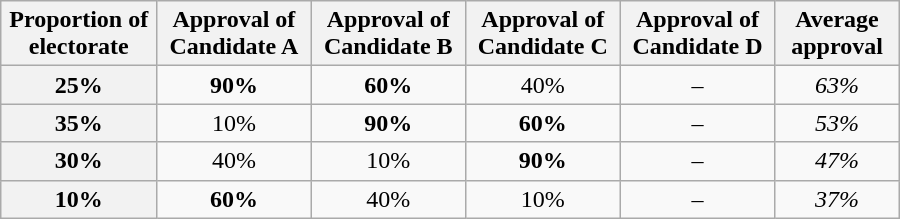<table class="wikitable" style="text-align:center; width:600px;">
<tr>
<th>Proportion of electorate</th>
<th>Approval of Candidate A</th>
<th>Approval of Candidate B</th>
<th>Approval of Candidate C</th>
<th>Approval of Candidate D</th>
<th>Average approval</th>
</tr>
<tr>
<th>25%</th>
<td><strong>90%</strong></td>
<td><strong>60%</strong></td>
<td>40%</td>
<td>–</td>
<td><em>63%</em></td>
</tr>
<tr>
<th>35%</th>
<td>10%</td>
<td><strong>90%</strong></td>
<td><strong>60%</strong></td>
<td>–</td>
<td><em>53%</em></td>
</tr>
<tr>
<th>30%</th>
<td>40%</td>
<td>10%</td>
<td><strong>90%</strong></td>
<td>–</td>
<td><em>47%</em></td>
</tr>
<tr>
<th>10%</th>
<td><strong>60%</strong></td>
<td>40%</td>
<td>10%</td>
<td>–</td>
<td><em>37%</em></td>
</tr>
</table>
